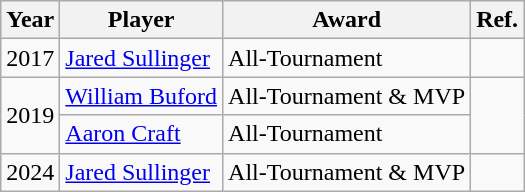<table class="wikitable">
<tr>
<th>Year</th>
<th>Player</th>
<th>Award</th>
<th>Ref.</th>
</tr>
<tr>
<td>2017</td>
<td><a href='#'>Jared Sullinger</a></td>
<td>All-Tournament</td>
<td></td>
</tr>
<tr>
<td rowspan=2>2019</td>
<td><a href='#'>William Buford</a></td>
<td>All-Tournament & MVP</td>
<td rowspan=2></td>
</tr>
<tr>
<td><a href='#'>Aaron Craft</a></td>
<td>All-Tournament</td>
</tr>
<tr>
<td>2024</td>
<td><a href='#'>Jared Sullinger</a></td>
<td>All-Tournament & MVP</td>
<td></td>
</tr>
</table>
